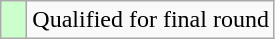<table class="wikitable">
<tr>
<td style="width:10px; background:#cfc"></td>
<td>Qualified for final round</td>
</tr>
</table>
